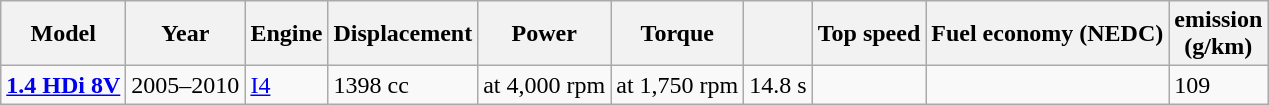<table class="wikitable">
<tr>
<th>Model</th>
<th>Year</th>
<th>Engine</th>
<th>Displacement</th>
<th>Power</th>
<th>Torque</th>
<th></th>
<th>Top speed</th>
<th>Fuel economy (NEDC)</th>
<th> emission<br>(g/km)</th>
</tr>
<tr>
<td><strong><a href='#'>1.4 HDi 8V</a></strong></td>
<td>2005–2010</td>
<td><a href='#'>I4</a></td>
<td>1398 cc</td>
<td> at 4,000 rpm</td>
<td> at 1,750 rpm</td>
<td>14.8 s</td>
<td></td>
<td></td>
<td>109</td>
</tr>
</table>
